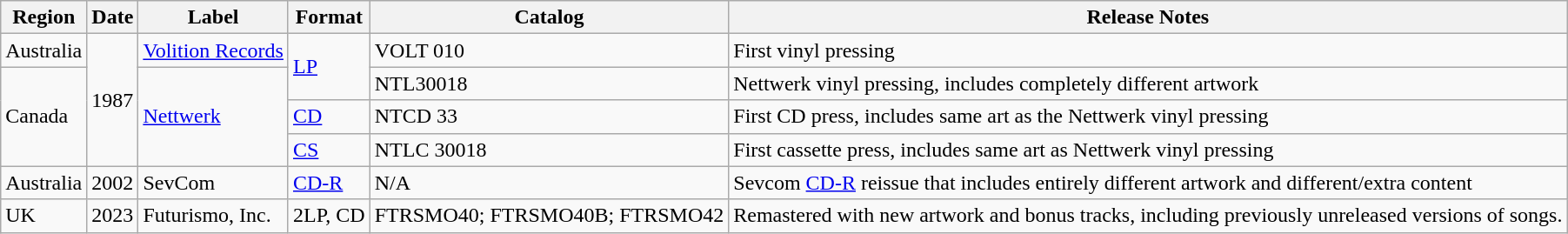<table class="wikitable">
<tr>
<th>Region</th>
<th>Date</th>
<th>Label</th>
<th>Format</th>
<th>Catalog</th>
<th>Release Notes</th>
</tr>
<tr>
<td>Australia</td>
<td rowspan="4">1987</td>
<td><a href='#'>Volition Records</a></td>
<td rowspan="2"><a href='#'>LP</a></td>
<td>VOLT 010</td>
<td>First vinyl pressing</td>
</tr>
<tr>
<td rowspan="3">Canada</td>
<td rowspan="3"><a href='#'>Nettwerk</a></td>
<td>NTL30018</td>
<td>Nettwerk vinyl pressing, includes completely different artwork</td>
</tr>
<tr>
<td><a href='#'>CD</a></td>
<td>NTCD 33</td>
<td>First CD press, includes same art as the Nettwerk vinyl pressing</td>
</tr>
<tr>
<td><a href='#'>CS</a></td>
<td>NTLC 30018</td>
<td>First cassette press, includes same art as Nettwerk vinyl pressing</td>
</tr>
<tr>
<td>Australia</td>
<td>2002</td>
<td>SevCom</td>
<td><a href='#'>CD-R</a></td>
<td>N/A</td>
<td>Sevcom <a href='#'>CD-R</a> reissue that includes entirely different artwork and different/extra content</td>
</tr>
<tr>
<td>UK</td>
<td>2023</td>
<td>Futurismo, Inc.</td>
<td>2LP, CD</td>
<td>FTRSMO40; FTRSMO40B; FTRSMO42</td>
<td>Remastered with new artwork and bonus tracks, including previously unreleased versions of songs.</td>
</tr>
</table>
